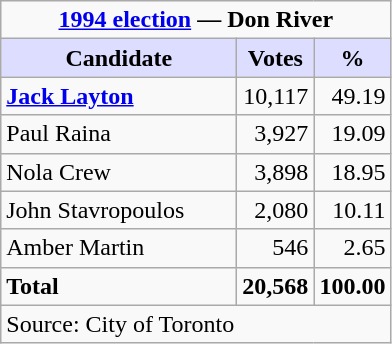<table class="wikitable sortable">
<tr>
<td colspan="3" style="text-align:center;"><strong><a href='#'>1994 election</a> — Don River</strong></td>
</tr>
<tr>
<th style="background:#ddf; width:150px;">Candidate</th>
<th style="background:#ddf;">Votes</th>
<th style="background:#ddf;">%</th>
</tr>
<tr>
<td><strong><a href='#'>Jack Layton</a></strong></td>
<td align="right">10,117</td>
<td align="right">49.19</td>
</tr>
<tr>
<td>Paul Raina</td>
<td align="right">3,927</td>
<td align="right">19.09</td>
</tr>
<tr>
<td>Nola Crew</td>
<td align="right">3,898</td>
<td align="right">18.95</td>
</tr>
<tr>
<td>John Stavropoulos</td>
<td align="right">2,080</td>
<td align="right">10.11</td>
</tr>
<tr>
<td>Amber Martin</td>
<td align="right">546</td>
<td align="right">2.65</td>
</tr>
<tr>
<td><strong>Total</strong></td>
<td align="right"><strong>20,568</strong></td>
<td align="right"><strong>100.00</strong></td>
</tr>
<tr>
<td colspan="3">Source: City of Toronto</td>
</tr>
</table>
